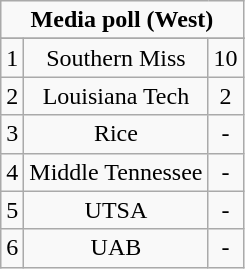<table class="wikitable">
<tr align="center">
<td align="center" Colspan="3"><strong>Media poll (West)</strong></td>
</tr>
<tr align="center">
</tr>
<tr align="center">
<td>1</td>
<td>Southern Miss</td>
<td>10</td>
</tr>
<tr align="center">
<td>2</td>
<td>Louisiana Tech</td>
<td>2</td>
</tr>
<tr align="center">
<td>3</td>
<td>Rice</td>
<td>-</td>
</tr>
<tr align="center">
<td>4</td>
<td>Middle Tennessee</td>
<td>-</td>
</tr>
<tr align="center">
<td>5</td>
<td>UTSA</td>
<td>-</td>
</tr>
<tr align="center">
<td>6</td>
<td>UAB</td>
<td>-</td>
</tr>
</table>
